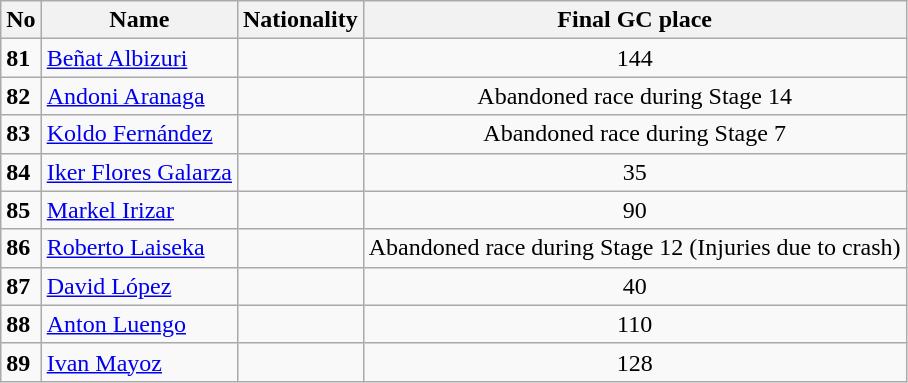<table class="wikitable">
<tr>
<th>No</th>
<th>Name</th>
<th>Nationality</th>
<th>Final GC place</th>
</tr>
<tr --->
<td><strong>81</strong></td>
<td><a href='#'>Beñat Albizuri</a></td>
<td></td>
<td align="center">144</td>
</tr>
<tr --->
<td><strong>82</strong></td>
<td><a href='#'>Andoni Aranaga</a></td>
<td></td>
<td align="center">Abandoned race during Stage 14</td>
</tr>
<tr --->
<td><strong>83</strong></td>
<td><a href='#'>Koldo Fernández</a></td>
<td></td>
<td align="center">Abandoned race during Stage 7</td>
</tr>
<tr --->
<td><strong>84</strong></td>
<td><a href='#'>Iker Flores Galarza</a></td>
<td></td>
<td align="center">35</td>
</tr>
<tr --->
<td><strong>85</strong></td>
<td><a href='#'>Markel Irizar</a></td>
<td></td>
<td align="center">90</td>
</tr>
<tr --->
<td><strong>86</strong></td>
<td><a href='#'>Roberto Laiseka</a></td>
<td></td>
<td align="center">Abandoned race during Stage 12 (Injuries due to crash)</td>
</tr>
<tr --->
<td><strong>87</strong></td>
<td><a href='#'>David López</a></td>
<td></td>
<td align="center">40</td>
</tr>
<tr --->
<td><strong>88</strong></td>
<td><a href='#'>Anton Luengo</a></td>
<td></td>
<td align="center">110</td>
</tr>
<tr --->
<td><strong>89</strong></td>
<td><a href='#'>Ivan Mayoz</a></td>
<td></td>
<td align="center">128</td>
</tr>
</table>
